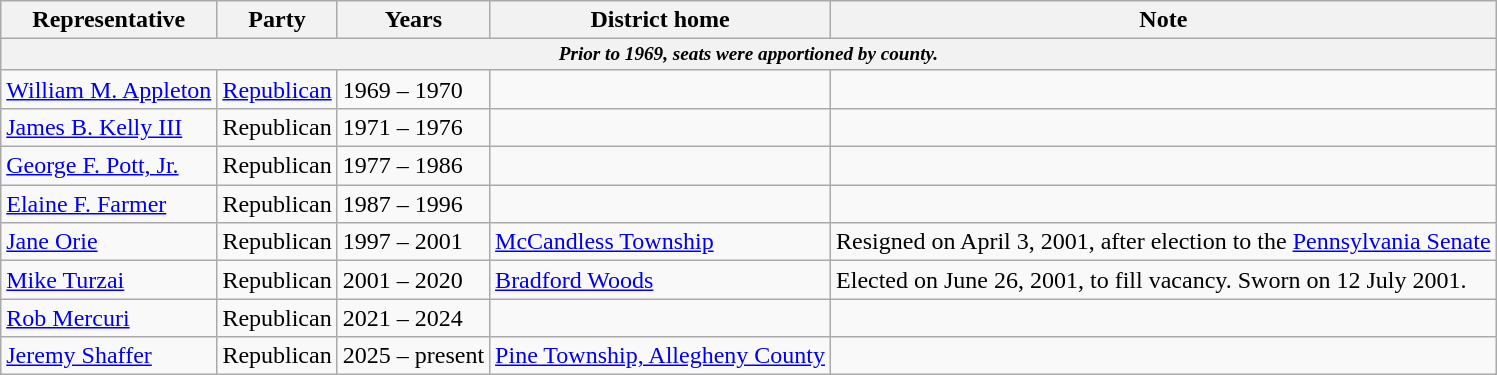<table class="wikitable" ]>
<tr valign=bottom>
<th>Representative</th>
<th>Party</th>
<th>Years</th>
<th>District home</th>
<th>Note</th>
</tr>
<tr>
<th colspan=5 style="font-size: 80%;"><em>Prior to 1969, seats were apportioned by county.</em></th>
</tr>
<tr>
<td><a href='#'>William M. Appleton</a></td>
<td><a href='#'>Republican</a></td>
<td>1969 – 1970</td>
<td></td>
<td></td>
</tr>
<tr>
<td><a href='#'>James B. Kelly III</a></td>
<td>Republican</td>
<td>1971 – 1976</td>
<td></td>
<td></td>
</tr>
<tr>
<td><a href='#'>George F. Pott, Jr.</a></td>
<td>Republican</td>
<td>1977 – 1986</td>
<td></td>
<td></td>
</tr>
<tr>
<td><a href='#'>Elaine F. Farmer</a></td>
<td>Republican</td>
<td>1987 – 1996</td>
<td></td>
<td></td>
</tr>
<tr>
<td><a href='#'>Jane Orie</a></td>
<td>Republican</td>
<td>1997 – 2001</td>
<td><a href='#'>McCandless Township</a></td>
<td>Resigned on April 3, 2001, after election to the <a href='#'>Pennsylvania Senate</a></td>
</tr>
<tr>
<td><a href='#'>Mike Turzai</a></td>
<td>Republican</td>
<td>2001 – 2020</td>
<td><a href='#'>Bradford Woods</a></td>
<td>Elected on June 26, 2001, to fill vacancy. Sworn on 12 July 2001.</td>
</tr>
<tr>
<td><a href='#'>Rob Mercuri</a></td>
<td>Republican</td>
<td>2021 – 2024</td>
<td></td>
<td></td>
</tr>
<tr>
<td><a href='#'>Jeremy Shaffer</a></td>
<td>Republican</td>
<td>2025 – present</td>
<td><a href='#'> Pine Township, Allegheny County</a></td>
<td></td>
</tr>
</table>
